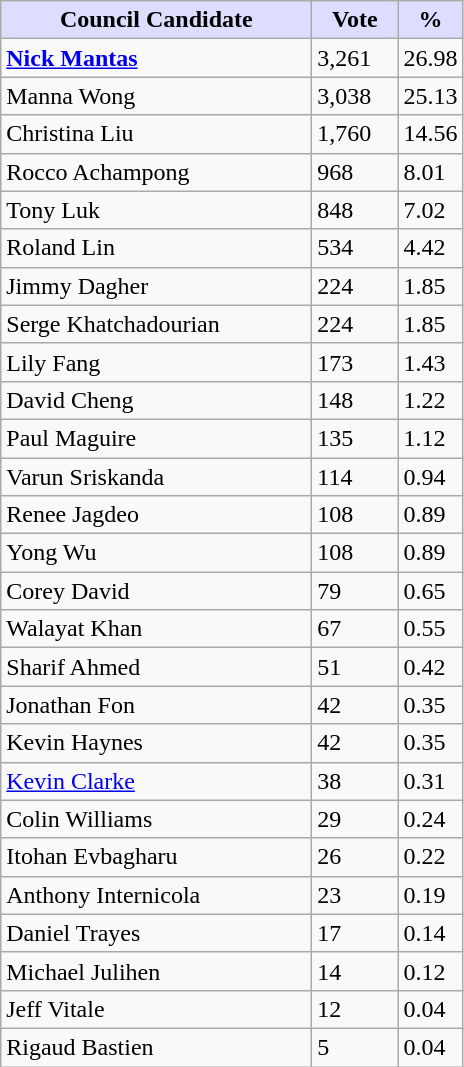<table class="wikitable sortable">
<tr>
<th style="background:#ddf; width:200px;">Council Candidate</th>
<th style="background:#ddf; width:50px;">Vote</th>
<th style="background:#ddf; width:30px;">%</th>
</tr>
<tr>
<td><strong><a href='#'>Nick Mantas</a></strong></td>
<td>3,261</td>
<td>26.98</td>
</tr>
<tr>
<td>Manna Wong</td>
<td>3,038</td>
<td>25.13</td>
</tr>
<tr>
<td>Christina Liu</td>
<td>1,760</td>
<td>14.56</td>
</tr>
<tr>
<td>Rocco Achampong</td>
<td>968</td>
<td>8.01</td>
</tr>
<tr>
<td>Tony Luk</td>
<td>848</td>
<td>7.02</td>
</tr>
<tr>
<td>Roland Lin</td>
<td>534</td>
<td>4.42</td>
</tr>
<tr>
<td>Jimmy Dagher</td>
<td>224</td>
<td>1.85</td>
</tr>
<tr>
<td>Serge Khatchadourian</td>
<td>224</td>
<td>1.85</td>
</tr>
<tr>
<td>Lily Fang</td>
<td>173</td>
<td>1.43</td>
</tr>
<tr>
<td>David Cheng</td>
<td>148</td>
<td>1.22</td>
</tr>
<tr>
<td>Paul Maguire</td>
<td>135</td>
<td>1.12</td>
</tr>
<tr>
<td>Varun Sriskanda</td>
<td>114</td>
<td>0.94</td>
</tr>
<tr>
<td>Renee Jagdeo</td>
<td>108</td>
<td>0.89</td>
</tr>
<tr>
<td>Yong  Wu</td>
<td>108</td>
<td>0.89</td>
</tr>
<tr>
<td>Corey David</td>
<td>79</td>
<td>0.65</td>
</tr>
<tr>
<td>Walayat Khan</td>
<td>67</td>
<td>0.55</td>
</tr>
<tr>
<td>Sharif Ahmed</td>
<td>51</td>
<td>0.42</td>
</tr>
<tr>
<td>Jonathan Fon</td>
<td>42</td>
<td>0.35</td>
</tr>
<tr>
<td>Kevin Haynes</td>
<td>42</td>
<td>0.35</td>
</tr>
<tr>
<td><a href='#'>Kevin Clarke</a></td>
<td>38</td>
<td>0.31</td>
</tr>
<tr>
<td>Colin Williams</td>
<td>29</td>
<td>0.24</td>
</tr>
<tr>
<td>Itohan Evbagharu</td>
<td>26</td>
<td>0.22</td>
</tr>
<tr>
<td>Anthony Internicola</td>
<td>23</td>
<td>0.19</td>
</tr>
<tr>
<td>Daniel Trayes</td>
<td>17</td>
<td>0.14</td>
</tr>
<tr>
<td>Michael Julihen</td>
<td>14</td>
<td>0.12</td>
</tr>
<tr>
<td>Jeff Vitale</td>
<td>12</td>
<td>0.04</td>
</tr>
<tr>
<td>Rigaud Bastien</td>
<td>5</td>
<td>0.04</td>
</tr>
</table>
